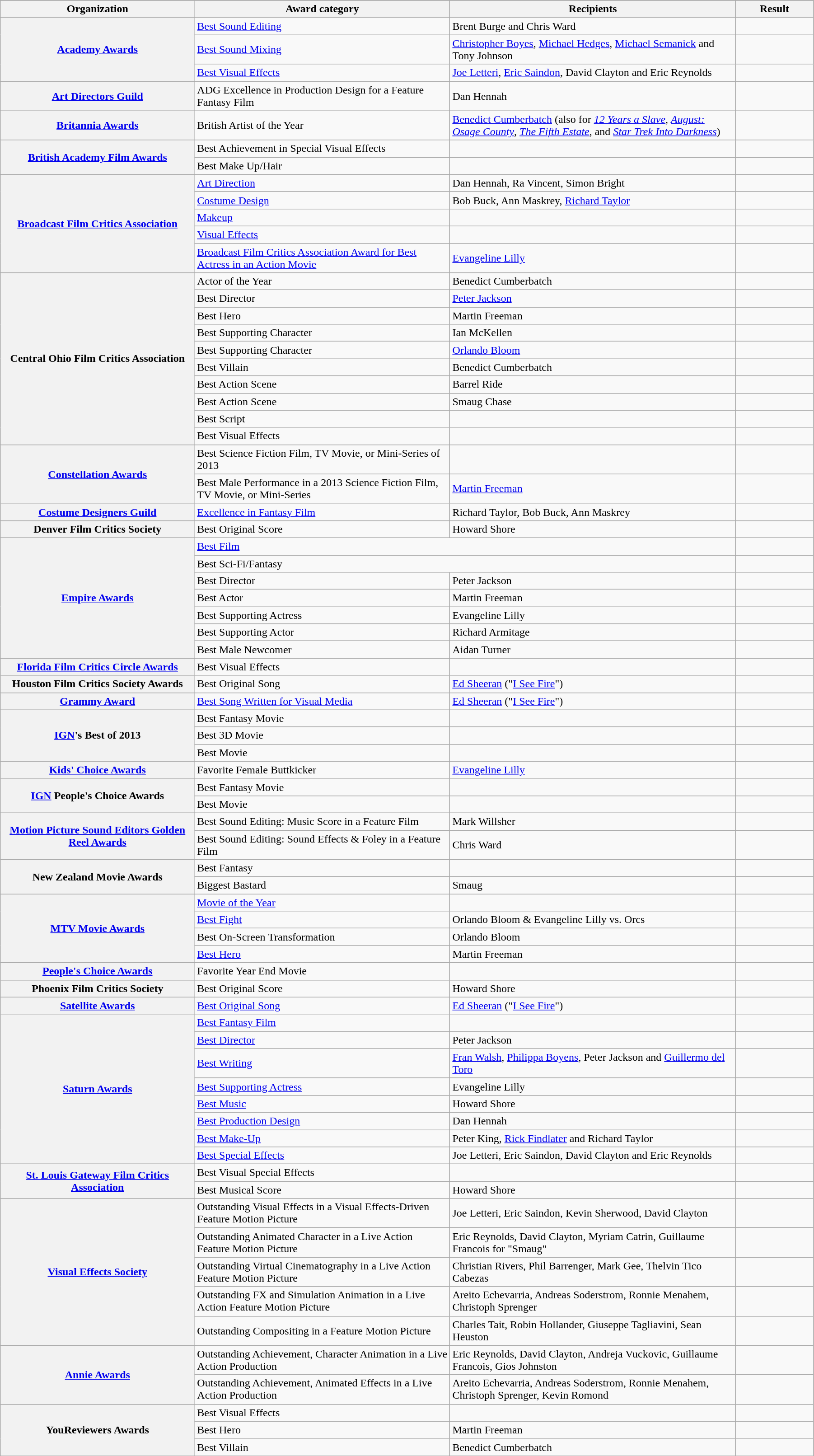<table class="wikitable" width="95%" cellpadding="5">
<tr bgcolor="#CCCCCC" align="center">
</tr>
<tr>
<th width=120>Organization</th>
<th width=160>Award category</th>
<th width=180>Recipients</th>
<th width="10">Result</th>
</tr>
<tr>
<th rowspan=3><a href='#'>Academy Awards</a></th>
<td><a href='#'>Best Sound Editing</a></td>
<td>Brent Burge and Chris Ward</td>
<td></td>
</tr>
<tr>
<td><a href='#'>Best Sound Mixing</a></td>
<td><a href='#'>Christopher Boyes</a>, <a href='#'>Michael Hedges</a>, <a href='#'>Michael Semanick</a> and Tony Johnson</td>
<td></td>
</tr>
<tr>
<td><a href='#'>Best Visual Effects</a></td>
<td><a href='#'>Joe Letteri</a>, <a href='#'>Eric Saindon</a>, David Clayton and Eric Reynolds</td>
<td></td>
</tr>
<tr>
<th><a href='#'>Art Directors Guild</a></th>
<td>ADG Excellence in Production Design for a Feature Fantasy Film</td>
<td>Dan Hennah</td>
<td></td>
</tr>
<tr>
<th><a href='#'>Britannia Awards</a></th>
<td>British Artist of the Year</td>
<td><a href='#'>Benedict Cumberbatch</a> (also for <em><a href='#'>12 Years a Slave</a></em>, <em><a href='#'>August: Osage County</a></em>, <em><a href='#'>The Fifth Estate</a></em>, and <em><a href='#'>Star Trek Into Darkness</a></em>)</td>
<td></td>
</tr>
<tr>
<th rowspan=2><a href='#'>British Academy Film Awards</a></th>
<td>Best Achievement in Special Visual Effects</td>
<td></td>
<td></td>
</tr>
<tr>
<td>Best Make Up/Hair</td>
<td></td>
<td></td>
</tr>
<tr>
<th rowspan=5><a href='#'>Broadcast Film Critics Association</a></th>
<td><a href='#'>Art Direction</a></td>
<td>Dan Hennah, Ra Vincent, Simon Bright</td>
<td></td>
</tr>
<tr>
<td><a href='#'>Costume Design</a></td>
<td>Bob Buck, Ann Maskrey, <a href='#'>Richard Taylor</a></td>
<td></td>
</tr>
<tr>
<td><a href='#'>Makeup</a></td>
<td></td>
<td></td>
</tr>
<tr>
<td><a href='#'>Visual Effects</a></td>
<td></td>
<td></td>
</tr>
<tr>
<td><a href='#'>Broadcast Film Critics Association Award for Best Actress in an Action Movie</a></td>
<td><a href='#'>Evangeline Lilly</a></td>
<td></td>
</tr>
<tr>
<th rowspan=10>Central Ohio Film Critics Association</th>
<td>Actor of the Year</td>
<td>Benedict Cumberbatch</td>
<td></td>
</tr>
<tr>
<td>Best Director</td>
<td><a href='#'>Peter Jackson</a></td>
<td></td>
</tr>
<tr>
<td>Best Hero</td>
<td>Martin Freeman</td>
<td></td>
</tr>
<tr>
<td>Best Supporting Character</td>
<td>Ian McKellen</td>
<td></td>
</tr>
<tr>
<td>Best Supporting Character</td>
<td><a href='#'>Orlando Bloom</a></td>
<td></td>
</tr>
<tr>
<td>Best Villain</td>
<td>Benedict Cumberbatch</td>
<td></td>
</tr>
<tr>
<td>Best Action Scene</td>
<td>Barrel Ride</td>
<td></td>
</tr>
<tr>
<td>Best Action Scene</td>
<td>Smaug Chase</td>
<td></td>
</tr>
<tr>
<td>Best Script</td>
<td></td>
<td></td>
</tr>
<tr>
<td>Best Visual Effects</td>
<td></td>
<td></td>
</tr>
<tr>
<th rowspan=2><a href='#'>Constellation Awards</a></th>
<td>Best Science Fiction Film, TV Movie, or Mini-Series of 2013</td>
<td></td>
<td></td>
</tr>
<tr>
<td>Best Male Performance in a 2013 Science Fiction Film, TV Movie, or Mini-Series</td>
<td><a href='#'>Martin Freeman</a></td>
<td></td>
</tr>
<tr>
<th><a href='#'>Costume Designers Guild</a></th>
<td><a href='#'>Excellence in Fantasy Film</a></td>
<td>Richard Taylor, Bob Buck, Ann Maskrey</td>
<td></td>
</tr>
<tr>
<th>Denver Film Critics Society</th>
<td>Best Original Score</td>
<td>Howard Shore</td>
<td></td>
</tr>
<tr>
<th rowspan=7><a href='#'>Empire Awards</a></th>
<td colspan="2"><a href='#'>Best Film</a></td>
<td></td>
</tr>
<tr>
<td colspan="2">Best Sci-Fi/Fantasy</td>
<td></td>
</tr>
<tr>
<td>Best Director</td>
<td>Peter Jackson</td>
<td></td>
</tr>
<tr>
<td>Best Actor</td>
<td>Martin Freeman</td>
<td></td>
</tr>
<tr>
<td>Best Supporting Actress</td>
<td>Evangeline Lilly</td>
<td></td>
</tr>
<tr>
<td>Best Supporting Actor</td>
<td>Richard Armitage</td>
<td></td>
</tr>
<tr>
<td>Best Male Newcomer</td>
<td>Aidan Turner</td>
<td></td>
</tr>
<tr>
<th><a href='#'>Florida Film Critics Circle Awards</a></th>
<td>Best Visual Effects</td>
<td></td>
<td></td>
</tr>
<tr>
<th>Houston Film Critics Society Awards</th>
<td>Best Original Song</td>
<td><a href='#'>Ed Sheeran</a> ("<a href='#'>I See Fire</a>")</td>
<td></td>
</tr>
<tr>
<th><a href='#'>Grammy Award</a></th>
<td><a href='#'>Best Song Written for Visual Media</a></td>
<td><a href='#'>Ed Sheeran</a> ("<a href='#'>I See Fire</a>")</td>
<td></td>
</tr>
<tr>
<th rowspan=3><a href='#'>IGN</a>'s Best of 2013</th>
<td>Best Fantasy Movie</td>
<td></td>
<td></td>
</tr>
<tr>
<td>Best 3D Movie</td>
<td></td>
<td></td>
</tr>
<tr>
<td>Best Movie</td>
<td></td>
<td></td>
</tr>
<tr>
<th><a href='#'>Kids' Choice Awards</a></th>
<td>Favorite Female Buttkicker</td>
<td><a href='#'>Evangeline Lilly</a></td>
<td></td>
</tr>
<tr>
<th rowspan=2><a href='#'>IGN</a> People's Choice Awards</th>
<td>Best Fantasy Movie</td>
<td></td>
<td></td>
</tr>
<tr>
<td>Best Movie</td>
<td></td>
<td></td>
</tr>
<tr>
<th rowspan=2><a href='#'>Motion Picture Sound Editors Golden Reel Awards</a></th>
<td>Best Sound Editing: Music Score in a Feature Film</td>
<td>Mark Willsher</td>
<td></td>
</tr>
<tr>
<td>Best Sound Editing: Sound Effects & Foley in a Feature Film</td>
<td>Chris Ward</td>
<td></td>
</tr>
<tr>
<th rowspan=2>New Zealand Movie Awards</th>
<td>Best Fantasy</td>
<td></td>
<td></td>
</tr>
<tr>
<td>Biggest Bastard</td>
<td>Smaug</td>
<td></td>
</tr>
<tr>
<th rowspan=4><a href='#'>MTV Movie Awards</a></th>
<td><a href='#'>Movie of the Year</a></td>
<td></td>
<td></td>
</tr>
<tr>
<td><a href='#'>Best Fight</a></td>
<td>Orlando Bloom & Evangeline Lilly vs. Orcs</td>
<td></td>
</tr>
<tr>
<td>Best On-Screen Transformation</td>
<td>Orlando Bloom</td>
<td></td>
</tr>
<tr>
<td><a href='#'>Best Hero</a></td>
<td>Martin Freeman</td>
<td></td>
</tr>
<tr>
<th><a href='#'>People's Choice Awards</a></th>
<td>Favorite Year End Movie</td>
<td></td>
<td></td>
</tr>
<tr>
<th>Phoenix Film Critics Society</th>
<td>Best Original Score</td>
<td>Howard Shore</td>
<td></td>
</tr>
<tr>
<th><a href='#'>Satellite Awards</a></th>
<td><a href='#'>Best Original Song</a></td>
<td><a href='#'>Ed Sheeran</a> ("<a href='#'>I See Fire</a>")</td>
<td></td>
</tr>
<tr>
<th rowspan="8"><a href='#'>Saturn Awards</a></th>
<td><a href='#'>Best Fantasy Film</a></td>
<td></td>
<td></td>
</tr>
<tr>
<td><a href='#'>Best Director</a></td>
<td>Peter Jackson</td>
<td></td>
</tr>
<tr>
<td><a href='#'>Best Writing</a></td>
<td><a href='#'>Fran Walsh</a>, <a href='#'>Philippa Boyens</a>, Peter Jackson and <a href='#'>Guillermo del Toro</a></td>
<td></td>
</tr>
<tr>
<td><a href='#'>Best Supporting Actress</a></td>
<td>Evangeline Lilly</td>
<td></td>
</tr>
<tr>
<td><a href='#'>Best Music</a></td>
<td>Howard Shore</td>
<td></td>
</tr>
<tr>
<td><a href='#'>Best Production Design</a></td>
<td>Dan Hennah</td>
<td></td>
</tr>
<tr>
<td><a href='#'>Best Make-Up</a></td>
<td>Peter King, <a href='#'>Rick Findlater</a> and Richard Taylor</td>
<td></td>
</tr>
<tr>
<td><a href='#'>Best Special Effects</a></td>
<td>Joe Letteri, Eric Saindon, David Clayton and Eric Reynolds</td>
<td></td>
</tr>
<tr>
<th rowspan=2><a href='#'>St. Louis Gateway Film Critics Association</a></th>
<td>Best Visual Special Effects</td>
<td></td>
<td></td>
</tr>
<tr>
<td>Best Musical Score</td>
<td>Howard Shore</td>
<td></td>
</tr>
<tr>
<th rowspan=5><a href='#'>Visual Effects Society</a></th>
<td>Outstanding Visual Effects in a Visual Effects-Driven Feature Motion Picture</td>
<td>Joe Letteri, Eric Saindon, Kevin Sherwood, David Clayton</td>
<td></td>
</tr>
<tr>
<td>Outstanding Animated Character in a Live Action Feature Motion Picture</td>
<td>Eric Reynolds, David Clayton, Myriam Catrin, Guillaume Francois for "Smaug"</td>
<td></td>
</tr>
<tr>
<td>Outstanding Virtual Cinematography in a Live Action Feature Motion Picture</td>
<td>Christian Rivers, Phil Barrenger, Mark Gee, Thelvin Tico Cabezas</td>
<td></td>
</tr>
<tr>
<td>Outstanding FX and Simulation Animation in a Live Action Feature Motion Picture</td>
<td>Areito Echevarria, Andreas Soderstrom, Ronnie Menahem, Christoph Sprenger</td>
<td></td>
</tr>
<tr>
<td>Outstanding Compositing in a Feature Motion Picture</td>
<td>Charles Tait, Robin Hollander, Giuseppe Tagliavini, Sean Heuston</td>
<td></td>
</tr>
<tr>
<th rowspan=2><a href='#'>Annie Awards</a></th>
<td>Outstanding Achievement, Character Animation in a Live Action Production</td>
<td>Eric Reynolds, David Clayton, Andreja Vuckovic, Guillaume Francois, Gios Johnston</td>
<td></td>
</tr>
<tr>
<td>Outstanding Achievement, Animated Effects in a Live Action Production</td>
<td>Areito Echevarria, Andreas Soderstrom, Ronnie Menahem, Christoph Sprenger, Kevin Romond</td>
<td></td>
</tr>
<tr>
<th rowspan=3>YouReviewers Awards</th>
<td>Best Visual Effects</td>
<td></td>
<td></td>
</tr>
<tr>
<td>Best Hero</td>
<td>Martin Freeman</td>
<td></td>
</tr>
<tr>
<td>Best Villain</td>
<td>Benedict Cumberbatch</td>
<td></td>
</tr>
</table>
